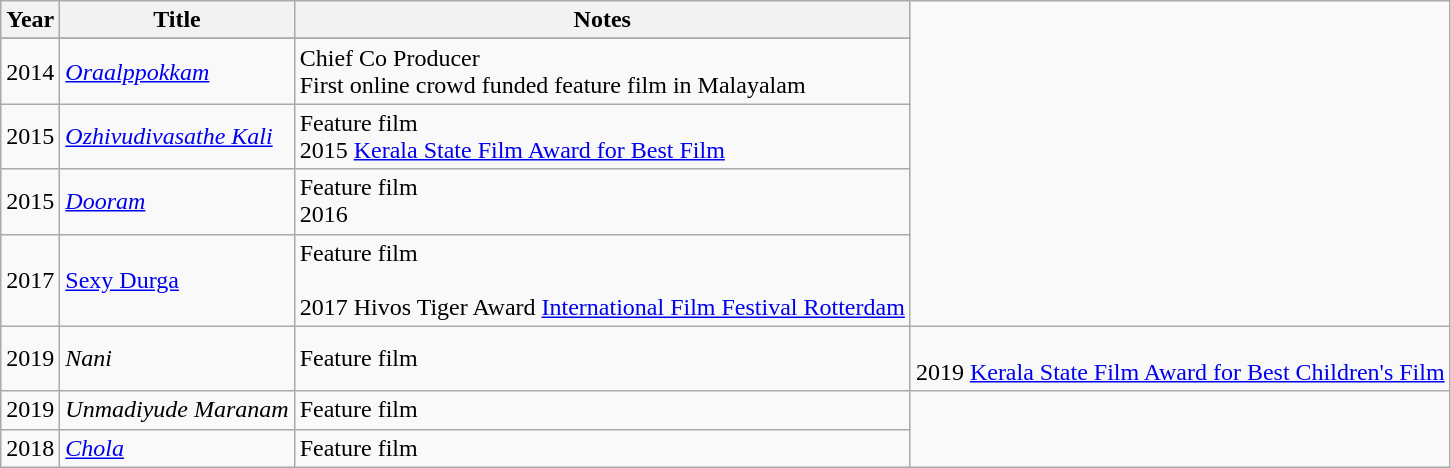<table class="wikitable sortable">
<tr>
<th>Year</th>
<th>Title</th>
<th class="unsortable">Notes</th>
</tr>
<tr>
</tr>
<tr>
<td>2014</td>
<td><em><a href='#'>Oraalppokkam</a></em></td>
<td>Chief Co Producer <br> First online crowd funded feature film in Malayalam</td>
</tr>
<tr>
<td>2015</td>
<td><em><a href='#'>Ozhivudivasathe Kali</a></em></td>
<td>Feature film <br>2015 <a href='#'>Kerala State Film Award for Best Film</a></td>
</tr>
<tr>
<td>2015</td>
<td><em><a href='#'>Dooram</a></em></td>
<td>Feature film <br>2016 </td>
</tr>
<tr>
<td>2017</td>
<td><a href='#'>Sexy Durga</a></td>
<td>Feature film <br>  <br>2017 Hivos Tiger Award <a href='#'>International Film Festival Rotterdam</a></td>
</tr>
<tr>
<td>2019</td>
<td><em>Nani</em></td>
<td>Feature film</td>
<td><br>2019 <a href='#'>Kerala State Film Award for Best Children's Film </a></td>
</tr>
<tr>
<td>2019</td>
<td><em>Unmadiyude Maranam</em></td>
<td>Feature film <br> </td>
</tr>
<tr>
<td>2018</td>
<td><em><a href='#'>Chola</a></em></td>
<td>Feature film <br> </td>
</tr>
</table>
